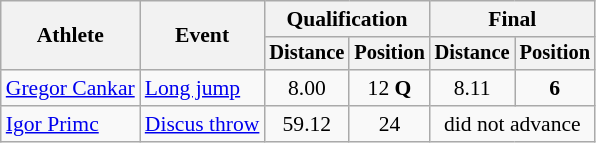<table class=wikitable style="font-size:90%">
<tr>
<th rowspan="2">Athlete</th>
<th rowspan="2">Event</th>
<th colspan="2">Qualification</th>
<th colspan="2">Final</th>
</tr>
<tr style="font-size:95%">
<th>Distance</th>
<th>Position</th>
<th>Distance</th>
<th>Position</th>
</tr>
<tr align=center>
<td align=left><a href='#'>Gregor Cankar</a></td>
<td align=left><a href='#'>Long jump</a></td>
<td>8.00</td>
<td>12 <strong>Q</strong></td>
<td>8.11</td>
<td><strong>6</strong></td>
</tr>
<tr align=center>
<td align=left><a href='#'>Igor Primc</a></td>
<td align=left><a href='#'>Discus throw</a></td>
<td>59.12</td>
<td>24</td>
<td colspan=2>did not advance</td>
</tr>
</table>
